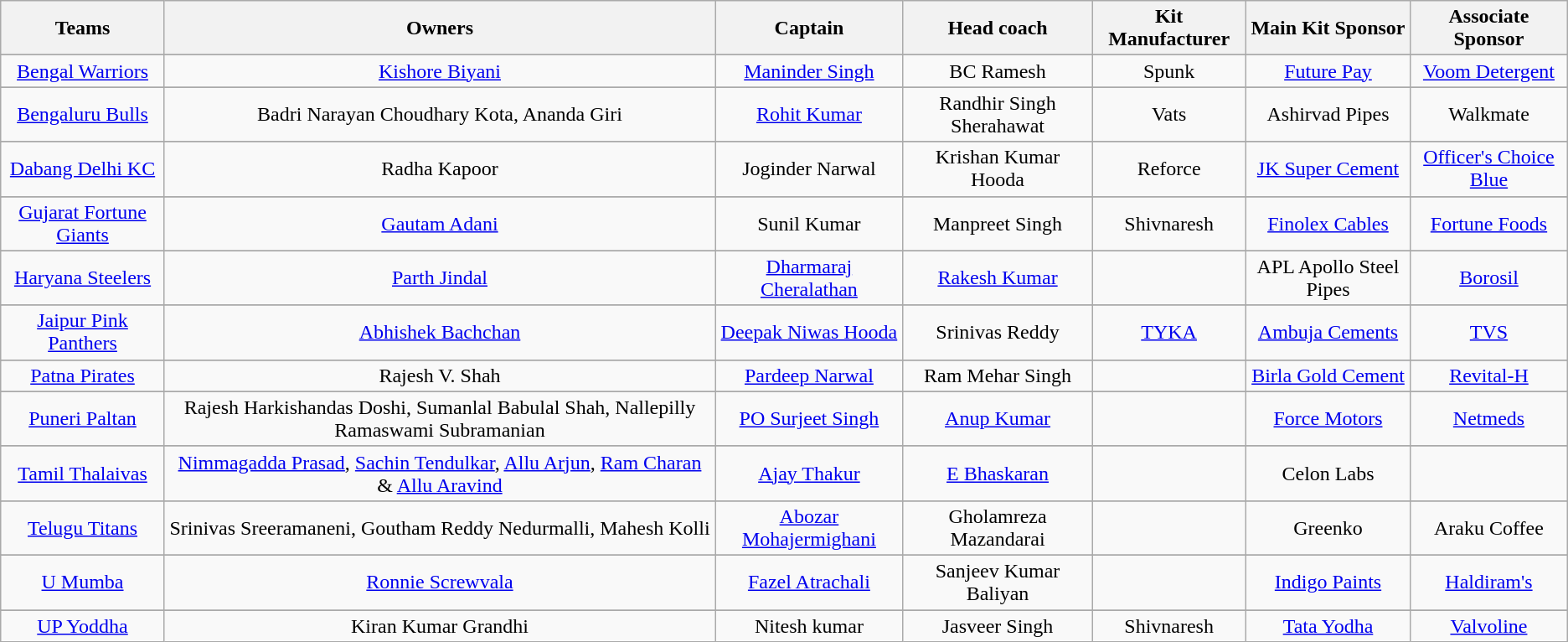<table class="wikitable sortable" style="text-align: left;">
<tr>
<th>Teams</th>
<th>Owners</th>
<th>Captain</th>
<th>Head coach</th>
<th>Kit Manufacturer</th>
<th>Main Kit Sponsor</th>
<th>Associate Sponsor</th>
</tr>
<tr>
</tr>
<tr align=center>
<td><a href='#'>Bengal Warriors</a></td>
<td><a href='#'>Kishore Biyani</a></td>
<td> <a href='#'>Maninder Singh</a></td>
<td> BC Ramesh</td>
<td>Spunk</td>
<td><a href='#'>Future Pay</a></td>
<td><a href='#'>Voom Detergent</a></td>
</tr>
<tr>
</tr>
<tr align=center>
<td><a href='#'>Bengaluru Bulls</a></td>
<td>Badri Narayan Choudhary Kota, Ananda Giri</td>
<td> <a href='#'>Rohit Kumar</a></td>
<td> Randhir Singh Sherahawat</td>
<td>Vats</td>
<td>Ashirvad Pipes</td>
<td>Walkmate</td>
</tr>
<tr>
</tr>
<tr align=center>
<td><a href='#'>Dabang Delhi KC</a></td>
<td>Radha Kapoor</td>
<td> Joginder Narwal</td>
<td> Krishan Kumar Hooda</td>
<td>Reforce</td>
<td><a href='#'>JK Super Cement</a></td>
<td><a href='#'>Officer's Choice Blue</a></td>
</tr>
<tr>
</tr>
<tr align=center>
<td><a href='#'>Gujarat Fortune Giants</a></td>
<td><a href='#'>Gautam Adani</a></td>
<td> Sunil Kumar</td>
<td> Manpreet Singh</td>
<td>Shivnaresh</td>
<td><a href='#'>Finolex Cables</a></td>
<td><a href='#'>Fortune Foods</a></td>
</tr>
<tr>
</tr>
<tr align=center>
<td><a href='#'>Haryana Steelers</a></td>
<td><a href='#'>Parth Jindal</a></td>
<td> <a href='#'>Dharmaraj Cheralathan</a></td>
<td> <a href='#'>Rakesh Kumar</a></td>
<td></td>
<td>APL Apollo Steel Pipes</td>
<td><a href='#'>Borosil</a></td>
</tr>
<tr>
</tr>
<tr align=center>
<td><a href='#'>Jaipur Pink Panthers</a></td>
<td><a href='#'>Abhishek Bachchan</a></td>
<td> <a href='#'>Deepak Niwas Hooda</a></td>
<td> Srinivas Reddy</td>
<td><a href='#'>TYKA</a></td>
<td><a href='#'>Ambuja Cements</a></td>
<td><a href='#'>TVS</a></td>
</tr>
<tr>
</tr>
<tr align=center>
<td><a href='#'>Patna Pirates</a></td>
<td>Rajesh V. Shah</td>
<td> <a href='#'>Pardeep Narwal</a></td>
<td> Ram Mehar Singh</td>
<td></td>
<td><a href='#'>Birla Gold Cement</a></td>
<td><a href='#'>Revital-H</a></td>
</tr>
<tr>
</tr>
<tr align=center>
<td><a href='#'>Puneri Paltan</a></td>
<td>Rajesh Harkishandas Doshi, Sumanlal Babulal Shah, Nallepilly Ramaswami Subramanian</td>
<td> <a href='#'>PO Surjeet Singh</a></td>
<td> <a href='#'>Anup Kumar</a></td>
<td></td>
<td><a href='#'>Force Motors</a></td>
<td><a href='#'>Netmeds</a></td>
</tr>
<tr>
</tr>
<tr align=center>
<td><a href='#'>Tamil Thalaivas</a></td>
<td><a href='#'>Nimmagadda Prasad</a>, <a href='#'>Sachin Tendulkar</a>, <a href='#'>Allu Arjun</a>, <a href='#'>Ram Charan</a> & <a href='#'>Allu Aravind</a></td>
<td> <a href='#'>Ajay Thakur</a></td>
<td> <a href='#'>E Bhaskaran</a></td>
<td></td>
<td>Celon Labs</td>
<td></td>
</tr>
<tr>
</tr>
<tr align=center>
<td><a href='#'>Telugu Titans</a></td>
<td>Srinivas Sreeramaneni, Goutham Reddy Nedurmalli, Mahesh Kolli</td>
<td> <a href='#'>Abozar Mohajermighani</a></td>
<td> Gholamreza Mazandarai</td>
<td></td>
<td>Greenko</td>
<td>Araku Coffee</td>
</tr>
<tr>
</tr>
<tr align=center>
<td><a href='#'>U Mumba</a></td>
<td><a href='#'>Ronnie Screwvala</a></td>
<td> <a href='#'>Fazel Atrachali</a></td>
<td> Sanjeev Kumar Baliyan</td>
<td></td>
<td><a href='#'>Indigo Paints</a></td>
<td><a href='#'>Haldiram's</a></td>
</tr>
<tr>
</tr>
<tr align=center>
<td><a href='#'>UP Yoddha</a></td>
<td>Kiran Kumar Grandhi</td>
<td> Nitesh kumar</td>
<td> Jasveer Singh</td>
<td>Shivnaresh</td>
<td><a href='#'>Tata Yodha</a></td>
<td><a href='#'>Valvoline</a></td>
</tr>
</table>
